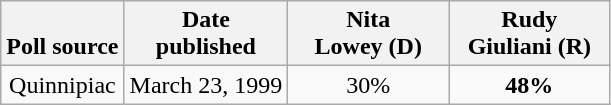<table class="wikitable">
<tr valign=bottom>
<th>Poll source</th>
<th>Date<br>published</th>
<th style="width:100px;">Nita<br>Lowey (D)</th>
<th style="width:100px;">Rudy<br>Giuliani (R)</th>
</tr>
<tr>
<td align=center>Quinnipiac</td>
<td align=center>March 23, 1999</td>
<td align=center>30%</td>
<td align=center ><strong>48%</strong></td>
</tr>
</table>
